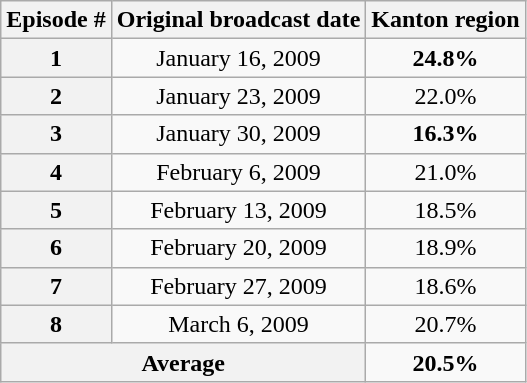<table class=wikitable style="text-align:center">
<tr>
<th>Episode #</th>
<th>Original broadcast date</th>
<th>Kanton region</th>
</tr>
<tr>
<th>1</th>
<td>January 16, 2009</td>
<td><span><strong>24.8% </strong></span></td>
</tr>
<tr>
<th>2</th>
<td>January 23, 2009</td>
<td>22.0%</td>
</tr>
<tr>
<th>3</th>
<td>January 30, 2009</td>
<td><span><strong>16.3% </strong></span></td>
</tr>
<tr>
<th>4</th>
<td>February 6, 2009</td>
<td>21.0%</td>
</tr>
<tr>
<th>5</th>
<td>February 13, 2009</td>
<td>18.5%</td>
</tr>
<tr>
<th>6</th>
<td>February 20, 2009</td>
<td>18.9%</td>
</tr>
<tr>
<th>7</th>
<td>February 27, 2009</td>
<td>18.6%</td>
</tr>
<tr>
<th>8</th>
<td>March 6, 2009</td>
<td>20.7%</td>
</tr>
<tr>
<th colspan="2">Average</th>
<td><span> <strong>20.5%</strong></span></td>
</tr>
</table>
